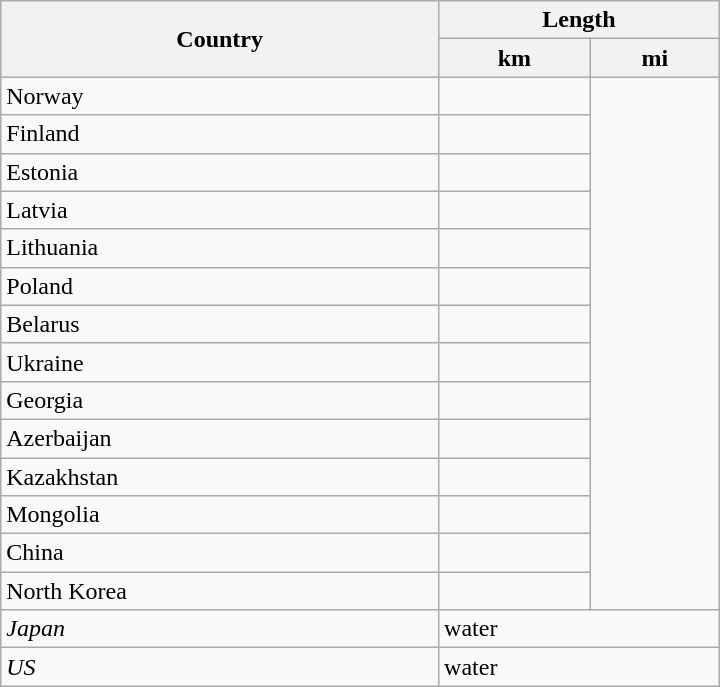<table class="wikitable sortable" style="min-width:30em; float:left; margin-right:1em;">
<tr>
<th rowspan=2>Country</th>
<th colspan=2>Length</th>
</tr>
<tr>
<th>km</th>
<th>mi</th>
</tr>
<tr>
<td>Norway</td>
<td></td>
</tr>
<tr>
<td>Finland</td>
<td></td>
</tr>
<tr>
<td>Estonia</td>
<td></td>
</tr>
<tr>
<td>Latvia</td>
<td></td>
</tr>
<tr>
<td>Lithuania</td>
<td></td>
</tr>
<tr>
<td>Poland</td>
<td></td>
</tr>
<tr>
<td>Belarus</td>
<td></td>
</tr>
<tr>
<td>Ukraine</td>
<td></td>
</tr>
<tr>
<td>Georgia</td>
<td></td>
</tr>
<tr>
<td>Azerbaijan</td>
<td></td>
</tr>
<tr>
<td>Kazakhstan</td>
<td></td>
</tr>
<tr>
<td>Mongolia</td>
<td></td>
</tr>
<tr>
<td>China</td>
<td></td>
</tr>
<tr>
<td>North Korea</td>
<td></td>
</tr>
<tr>
<td><em>Japan</em></td>
<td colspan=2>water</td>
</tr>
<tr>
<td><em>US</em></td>
<td colspan=2>water</td>
</tr>
</table>
